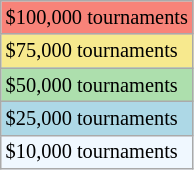<table class="wikitable" style="font-size:85%;">
<tr style="background:#f88379;">
<td>$100,000 tournaments</td>
</tr>
<tr style="background:#f7e98e;">
<td>$75,000 tournaments</td>
</tr>
<tr style="background:#addfad;">
<td>$50,000 tournaments</td>
</tr>
<tr style="background:lightblue;">
<td>$25,000 tournaments</td>
</tr>
<tr style="background:#f0f8ff;">
<td>$10,000 tournaments</td>
</tr>
</table>
